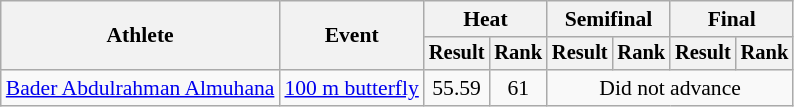<table class=wikitable style="font-size:90%">
<tr>
<th rowspan="2">Athlete</th>
<th rowspan="2">Event</th>
<th colspan="2">Heat</th>
<th colspan="2">Semifinal</th>
<th colspan="2">Final</th>
</tr>
<tr style="font-size:95%">
<th>Result</th>
<th>Rank</th>
<th>Result</th>
<th>Rank</th>
<th>Result</th>
<th>Rank</th>
</tr>
<tr align=center>
<td align=left><a href='#'>Bader Abdulrahman Almuhana</a></td>
<td align=left><a href='#'>100 m butterfly</a></td>
<td>55.59</td>
<td>61</td>
<td colspan=4>Did not advance</td>
</tr>
</table>
